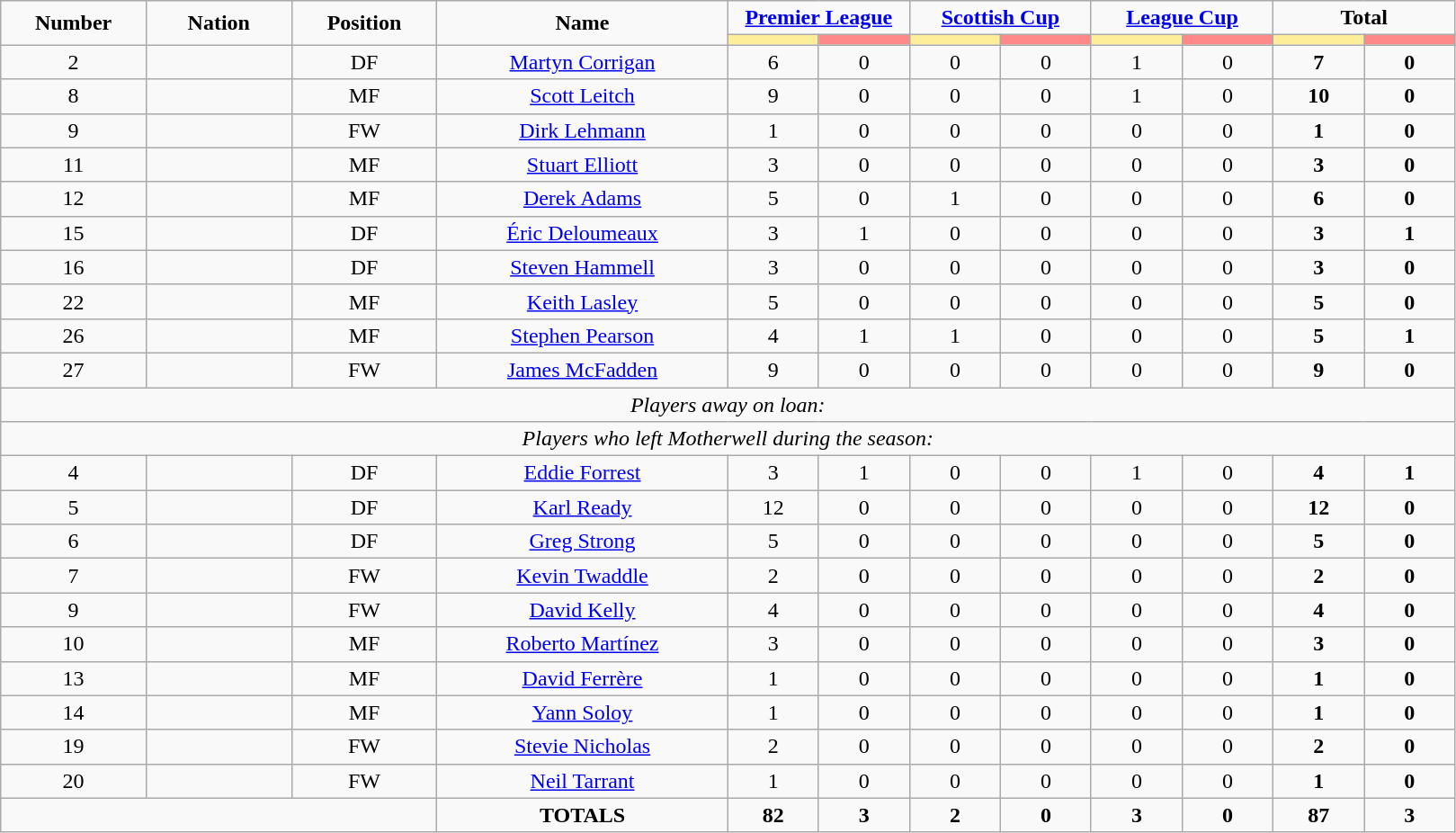<table class="wikitable" style="font-size: 100%; text-align: center;">
<tr>
<td rowspan="2" width="10%" align="center"><strong>Number</strong></td>
<td rowspan="2" width="10%" align="center"><strong>Nation</strong></td>
<td rowspan="2" width="10%" align="center"><strong>Position</strong></td>
<td rowspan="2" width="20%" align="center"><strong>Name</strong></td>
<td colspan="2" align="center"><strong><a href='#'>Premier League</a></strong></td>
<td colspan="2" align="center"><strong><a href='#'>Scottish Cup</a></strong></td>
<td colspan="2" align="center"><strong><a href='#'>League Cup</a></strong></td>
<td colspan="2" align="center"><strong>Total </strong></td>
</tr>
<tr>
<th width=60 style="background: #FFEE99"></th>
<th width=60 style="background: #FF8888"></th>
<th width=60 style="background: #FFEE99"></th>
<th width=60 style="background: #FF8888"></th>
<th width=60 style="background: #FFEE99"></th>
<th width=60 style="background: #FF8888"></th>
<th width=60 style="background: #FFEE99"></th>
<th width=60 style="background: #FF8888"></th>
</tr>
<tr>
<td>2</td>
<td></td>
<td>DF</td>
<td><a href='#'>Martyn Corrigan</a></td>
<td>6</td>
<td>0</td>
<td>0</td>
<td>0</td>
<td>1</td>
<td>0</td>
<td><strong>7</strong></td>
<td><strong>0</strong></td>
</tr>
<tr>
<td>8</td>
<td></td>
<td>MF</td>
<td><a href='#'>Scott Leitch</a></td>
<td>9</td>
<td>0</td>
<td>0</td>
<td>0</td>
<td>1</td>
<td>0</td>
<td><strong>10</strong></td>
<td><strong>0</strong></td>
</tr>
<tr>
<td>9</td>
<td></td>
<td>FW</td>
<td><a href='#'>Dirk Lehmann</a></td>
<td>1</td>
<td>0</td>
<td>0</td>
<td>0</td>
<td>0</td>
<td>0</td>
<td><strong>1</strong></td>
<td><strong>0</strong></td>
</tr>
<tr>
<td>11</td>
<td></td>
<td>MF</td>
<td><a href='#'>Stuart Elliott</a></td>
<td>3</td>
<td>0</td>
<td>0</td>
<td>0</td>
<td>0</td>
<td>0</td>
<td><strong>3</strong></td>
<td><strong>0</strong></td>
</tr>
<tr>
<td>12</td>
<td></td>
<td>MF</td>
<td><a href='#'>Derek Adams</a></td>
<td>5</td>
<td>0</td>
<td>1</td>
<td>0</td>
<td>0</td>
<td>0</td>
<td><strong>6</strong></td>
<td><strong>0</strong></td>
</tr>
<tr>
<td>15</td>
<td></td>
<td>DF</td>
<td><a href='#'>Éric Deloumeaux</a></td>
<td>3</td>
<td>1</td>
<td>0</td>
<td>0</td>
<td>0</td>
<td>0</td>
<td><strong>3</strong></td>
<td><strong>1</strong></td>
</tr>
<tr>
<td>16</td>
<td></td>
<td>DF</td>
<td><a href='#'>Steven Hammell</a></td>
<td>3</td>
<td>0</td>
<td>0</td>
<td>0</td>
<td>0</td>
<td>0</td>
<td><strong>3</strong></td>
<td><strong>0</strong></td>
</tr>
<tr>
<td>22</td>
<td></td>
<td>MF</td>
<td><a href='#'>Keith Lasley</a></td>
<td>5</td>
<td>0</td>
<td>0</td>
<td>0</td>
<td>0</td>
<td>0</td>
<td><strong>5</strong></td>
<td><strong>0</strong></td>
</tr>
<tr>
<td>26</td>
<td></td>
<td>MF</td>
<td><a href='#'>Stephen Pearson</a></td>
<td>4</td>
<td>1</td>
<td>1</td>
<td>0</td>
<td>0</td>
<td>0</td>
<td><strong>5</strong></td>
<td><strong>1</strong></td>
</tr>
<tr>
<td>27</td>
<td></td>
<td>FW</td>
<td><a href='#'>James McFadden</a></td>
<td>9</td>
<td>0</td>
<td>0</td>
<td>0</td>
<td>0</td>
<td>0</td>
<td><strong>9</strong></td>
<td><strong>0</strong></td>
</tr>
<tr>
<td colspan="14"><em>Players away on loan:</em></td>
</tr>
<tr>
<td colspan="14"><em>Players who left Motherwell during the season:</em></td>
</tr>
<tr>
<td>4</td>
<td></td>
<td>DF</td>
<td><a href='#'>Eddie Forrest</a></td>
<td>3</td>
<td>1</td>
<td>0</td>
<td>0</td>
<td>1</td>
<td>0</td>
<td><strong>4</strong></td>
<td><strong>1</strong></td>
</tr>
<tr>
<td>5</td>
<td></td>
<td>DF</td>
<td><a href='#'>Karl Ready</a></td>
<td>12</td>
<td>0</td>
<td>0</td>
<td>0</td>
<td>0</td>
<td>0</td>
<td><strong>12</strong></td>
<td><strong>0</strong></td>
</tr>
<tr>
<td>6</td>
<td></td>
<td>DF</td>
<td><a href='#'>Greg Strong</a></td>
<td>5</td>
<td>0</td>
<td>0</td>
<td>0</td>
<td>0</td>
<td>0</td>
<td><strong>5</strong></td>
<td><strong>0</strong></td>
</tr>
<tr>
<td>7</td>
<td></td>
<td>FW</td>
<td><a href='#'>Kevin Twaddle</a></td>
<td>2</td>
<td>0</td>
<td>0</td>
<td>0</td>
<td>0</td>
<td>0</td>
<td><strong>2</strong></td>
<td><strong>0</strong></td>
</tr>
<tr>
<td>9</td>
<td></td>
<td>FW</td>
<td><a href='#'>David Kelly</a></td>
<td>4</td>
<td>0</td>
<td>0</td>
<td>0</td>
<td>0</td>
<td>0</td>
<td><strong>4</strong></td>
<td><strong>0</strong></td>
</tr>
<tr>
<td>10</td>
<td></td>
<td>MF</td>
<td><a href='#'>Roberto Martínez</a></td>
<td>3</td>
<td>0</td>
<td>0</td>
<td>0</td>
<td>0</td>
<td>0</td>
<td><strong>3</strong></td>
<td><strong>0</strong></td>
</tr>
<tr>
<td>13</td>
<td></td>
<td>MF</td>
<td><a href='#'>David Ferrère</a></td>
<td>1</td>
<td>0</td>
<td>0</td>
<td>0</td>
<td>0</td>
<td>0</td>
<td><strong>1</strong></td>
<td><strong>0</strong></td>
</tr>
<tr>
<td>14</td>
<td></td>
<td>MF</td>
<td><a href='#'>Yann Soloy</a></td>
<td>1</td>
<td>0</td>
<td>0</td>
<td>0</td>
<td>0</td>
<td>0</td>
<td><strong>1</strong></td>
<td><strong>0</strong></td>
</tr>
<tr>
<td>19</td>
<td></td>
<td>FW</td>
<td><a href='#'>Stevie Nicholas</a></td>
<td>2</td>
<td>0</td>
<td>0</td>
<td>0</td>
<td>0</td>
<td>0</td>
<td><strong>2</strong></td>
<td><strong>0</strong></td>
</tr>
<tr>
<td>20</td>
<td></td>
<td>FW</td>
<td><a href='#'>Neil Tarrant</a></td>
<td>1</td>
<td>0</td>
<td>0</td>
<td>0</td>
<td>0</td>
<td>0</td>
<td><strong>1</strong></td>
<td><strong>0</strong></td>
</tr>
<tr>
<td colspan="3"></td>
<td><strong>TOTALS</strong></td>
<td><strong>82</strong></td>
<td><strong>3</strong></td>
<td><strong>2</strong></td>
<td><strong>0</strong></td>
<td><strong>3</strong></td>
<td><strong>0</strong></td>
<td><strong>87</strong></td>
<td><strong>3</strong></td>
</tr>
</table>
